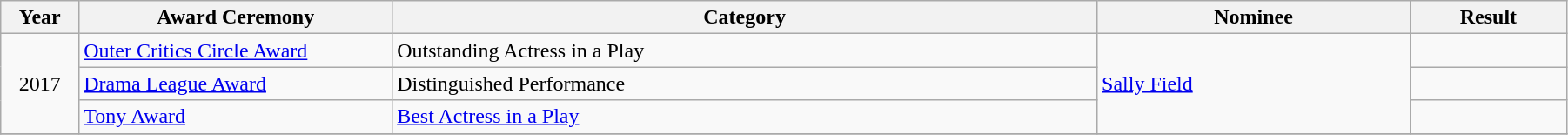<table class="wikitable" width="95%">
<tr>
<th width="5%">Year</th>
<th width="20%">Award Ceremony</th>
<th width="45%">Category</th>
<th width="20%">Nominee</th>
<th width="10%">Result</th>
</tr>
<tr>
<td align="center" rowspan="3">2017</td>
<td><a href='#'>Outer Critics Circle Award</a></td>
<td>Outstanding Actress in a Play</td>
<td rowspan="3"><a href='#'>Sally Field</a></td>
<td></td>
</tr>
<tr>
<td><a href='#'>Drama League Award</a></td>
<td>Distinguished Performance</td>
<td></td>
</tr>
<tr>
<td><a href='#'>Tony Award</a></td>
<td><a href='#'>Best Actress in a Play</a></td>
<td></td>
</tr>
<tr>
</tr>
</table>
